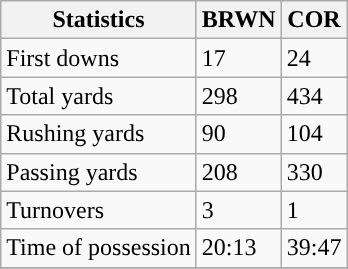<table class="wikitable">
<tr>
<th>Statistics</th>
<th>BRWN</th>
<th>COR</th>
</tr>
<tr>
<td>First downs</td>
<td>17</td>
<td>24</td>
</tr>
<tr>
<td>Total yards</td>
<td>298</td>
<td>434</td>
</tr>
<tr>
<td>Rushing yards</td>
<td>90</td>
<td>104</td>
</tr>
<tr>
<td>Passing yards</td>
<td>208</td>
<td>330</td>
</tr>
<tr>
<td>Turnovers</td>
<td>3</td>
<td>1</td>
</tr>
<tr>
<td>Time of possession</td>
<td>20:13</td>
<td>39:47</td>
</tr>
<tr>
</tr>
</table>
